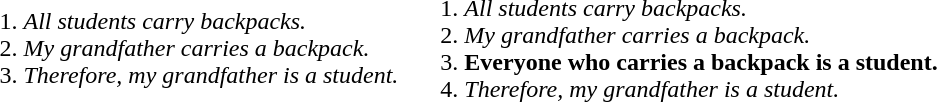<table>
<tr>
<td><br><ol><li><em>All students carry backpacks.</em></li><li><em>My grandfather carries a backpack.</em></li><li><em>Therefore, my grandfather is a student.</em></li></ol></td>
<td><br><ol><li><em>All students carry backpacks.</em></li><li><em>My grandfather carries a backpack.</em></li><li><strong>Everyone who carries a backpack is a student.</strong></li><li><em>Therefore, my grandfather is a student.</em></li></ol></td>
</tr>
</table>
